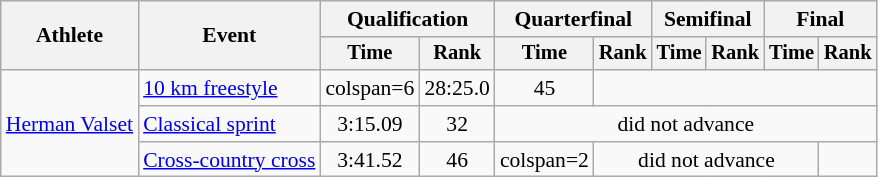<table class="wikitable" style="font-size:90%">
<tr>
<th rowspan="2">Athlete</th>
<th rowspan="2">Event</th>
<th colspan="2">Qualification</th>
<th colspan="2">Quarterfinal</th>
<th colspan="2">Semifinal</th>
<th colspan="2">Final</th>
</tr>
<tr style="font-size:95%">
<th>Time</th>
<th>Rank</th>
<th>Time</th>
<th>Rank</th>
<th>Time</th>
<th>Rank</th>
<th>Time</th>
<th>Rank</th>
</tr>
<tr align=center>
<td align=left rowspan=3><a href='#'>Herman Valset</a></td>
<td align=left><a href='#'>10 km freestyle</a></td>
<td>colspan=6 </td>
<td>28:25.0</td>
<td>45</td>
</tr>
<tr align=center>
<td align=left><a href='#'>Classical sprint</a></td>
<td>3:15.09</td>
<td>32</td>
<td colspan=6>did not advance</td>
</tr>
<tr align=center>
<td align=left><a href='#'>Cross-country cross</a></td>
<td>3:41.52</td>
<td>46</td>
<td>colspan=2 </td>
<td colspan=4>did not advance</td>
</tr>
</table>
